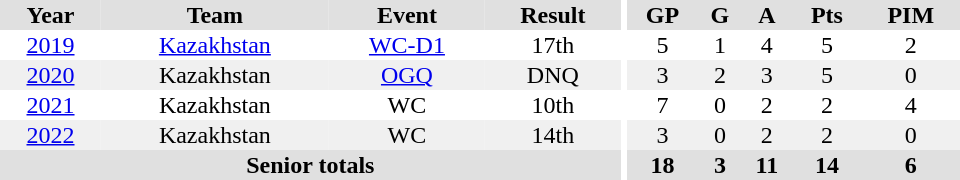<table border="0" cellpadding="1" cellspacing="0" ID="Table3" style="text-align:center; width:40em">
<tr ALIGN="center" bgcolor="#e0e0e0">
<th>Year</th>
<th>Team</th>
<th>Event</th>
<th>Result</th>
<th rowspan="99" bgcolor="#ffffff"></th>
<th>GP</th>
<th>G</th>
<th>A</th>
<th>Pts</th>
<th>PIM</th>
</tr>
<tr ALIGN="center">
<td><a href='#'>2019</a></td>
<td><a href='#'>Kazakhstan</a></td>
<td><a href='#'>WC-D1</a></td>
<td>17th</td>
<td>5</td>
<td>1</td>
<td>4</td>
<td>5</td>
<td>2</td>
</tr>
<tr bgcolor="#f0f0f0">
<td><a href='#'>2020</a></td>
<td>Kazakhstan</td>
<td><a href='#'>OGQ</a></td>
<td>DNQ</td>
<td>3</td>
<td>2</td>
<td>3</td>
<td>5</td>
<td>0</td>
</tr>
<tr>
<td><a href='#'>2021</a></td>
<td>Kazakhstan</td>
<td>WC</td>
<td>10th</td>
<td>7</td>
<td>0</td>
<td>2</td>
<td>2</td>
<td>4</td>
</tr>
<tr bgcolor="#f0f0f0">
<td><a href='#'>2022</a></td>
<td>Kazakhstan</td>
<td>WC</td>
<td>14th</td>
<td>3</td>
<td>0</td>
<td>2</td>
<td>2</td>
<td>0</td>
</tr>
<tr style="background:#e0e0e0;">
<th colspan=4>Senior totals</th>
<th>18</th>
<th>3</th>
<th>11</th>
<th>14</th>
<th>6</th>
</tr>
</table>
